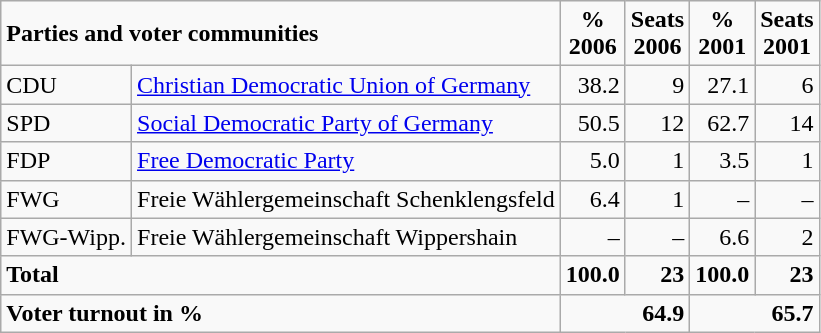<table class="wikitable">
<tr --  class="hintergrundfarbe5">
<td colspan="2"><strong>Parties and voter communities</strong></td>
<td align="center"><strong>%<br>2006</strong></td>
<td align="center"><strong>Seats<br>2006</strong></td>
<td align="center"><strong>%<br>2001</strong></td>
<td align="center"><strong>Seats<br>2001</strong></td>
</tr>
<tr --->
<td>CDU</td>
<td><a href='#'>Christian Democratic Union of Germany</a></td>
<td align="right">38.2</td>
<td align="right">9</td>
<td align="right">27.1</td>
<td align="right">6</td>
</tr>
<tr --->
<td>SPD</td>
<td><a href='#'>Social Democratic Party of Germany</a></td>
<td align="right">50.5</td>
<td align="right">12</td>
<td align="right">62.7</td>
<td align="right">14</td>
</tr>
<tr --->
<td>FDP</td>
<td><a href='#'>Free Democratic Party</a></td>
<td align="right">5.0</td>
<td align="right">1</td>
<td align="right">3.5</td>
<td align="right">1</td>
</tr>
<tr --->
<td>FWG</td>
<td>Freie Wählergemeinschaft Schenklengsfeld</td>
<td align="right">6.4</td>
<td align="right">1</td>
<td align="right">–</td>
<td align="right">–</td>
</tr>
<tr --->
<td>FWG-Wipp.</td>
<td>Freie Wählergemeinschaft Wippershain</td>
<td align="right">–</td>
<td align="right">–</td>
<td align="right">6.6</td>
<td align="right">2</td>
</tr>
<tr -- class="hintergrundfarbe5">
<td colspan="2"><strong>Total</strong></td>
<td align="right"><strong>100.0</strong></td>
<td align="right"><strong>23</strong></td>
<td align="right"><strong>100.0</strong></td>
<td align="right"><strong>23</strong></td>
</tr>
<tr -- class="hintergrundfarbe5">
<td colspan="2"><strong>Voter turnout in %</strong></td>
<td colspan="2" align="right"><strong>64.9</strong></td>
<td colspan="2" align="right"><strong>65.7</strong></td>
</tr>
</table>
